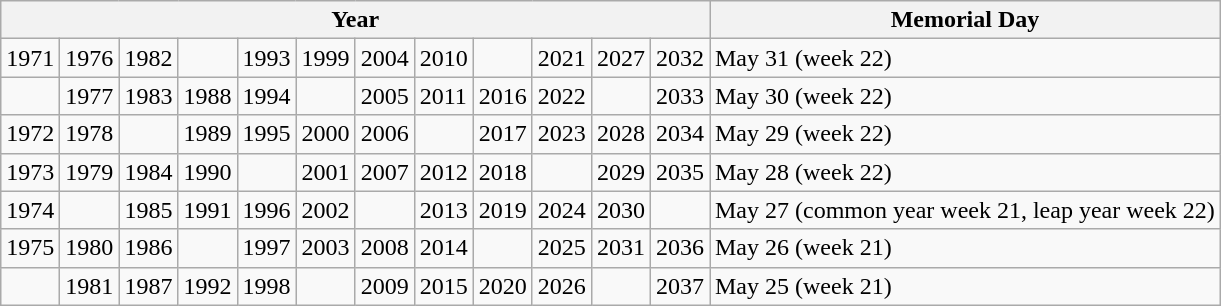<table class="wikitable">
<tr>
<th colspan="12">Year</th>
<th>Memorial Day</th>
</tr>
<tr>
<td>1971</td>
<td>1976</td>
<td>1982</td>
<td></td>
<td>1993</td>
<td>1999</td>
<td>2004</td>
<td>2010</td>
<td></td>
<td>2021</td>
<td>2027</td>
<td>2032</td>
<td>May 31 (week 22)</td>
</tr>
<tr>
<td></td>
<td>1977</td>
<td>1983</td>
<td>1988</td>
<td>1994</td>
<td></td>
<td>2005</td>
<td>2011</td>
<td>2016</td>
<td>2022</td>
<td></td>
<td>2033</td>
<td>May 30 (week 22)</td>
</tr>
<tr>
<td>1972</td>
<td>1978</td>
<td></td>
<td>1989</td>
<td>1995</td>
<td>2000</td>
<td>2006</td>
<td></td>
<td>2017</td>
<td>2023</td>
<td>2028</td>
<td>2034</td>
<td>May 29 (week 22)</td>
</tr>
<tr>
<td>1973</td>
<td>1979</td>
<td>1984</td>
<td>1990</td>
<td></td>
<td>2001</td>
<td>2007</td>
<td>2012</td>
<td>2018</td>
<td></td>
<td>2029</td>
<td>2035</td>
<td>May 28 (week 22)</td>
</tr>
<tr>
<td>1974</td>
<td></td>
<td>1985</td>
<td>1991</td>
<td>1996</td>
<td>2002</td>
<td></td>
<td>2013</td>
<td>2019</td>
<td>2024</td>
<td>2030</td>
<td></td>
<td>May 27 (common year week 21, leap year week 22)</td>
</tr>
<tr>
<td>1975</td>
<td>1980</td>
<td>1986</td>
<td></td>
<td>1997</td>
<td>2003</td>
<td>2008</td>
<td>2014</td>
<td></td>
<td>2025</td>
<td>2031</td>
<td>2036</td>
<td>May 26 (week 21)</td>
</tr>
<tr>
<td></td>
<td>1981</td>
<td>1987</td>
<td>1992</td>
<td>1998</td>
<td></td>
<td>2009</td>
<td>2015</td>
<td>2020</td>
<td>2026</td>
<td></td>
<td>2037</td>
<td>May 25 (week 21)</td>
</tr>
</table>
